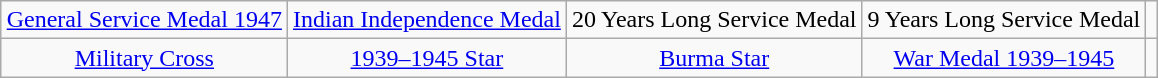<table class="wikitable" style="margin:1em auto; text-align:center;">
<tr>
<td><a href='#'>General Service Medal 1947</a></td>
<td><a href='#'>Indian Independence Medal</a></td>
<td>20 Years Long Service Medal</td>
<td>9 Years Long Service Medal</td>
<td></td>
</tr>
<tr>
<td><a href='#'>Military Cross</a></td>
<td><a href='#'>1939–1945 Star</a></td>
<td><a href='#'>Burma Star</a></td>
<td><a href='#'>War Medal 1939–1945</a></td>
</tr>
</table>
